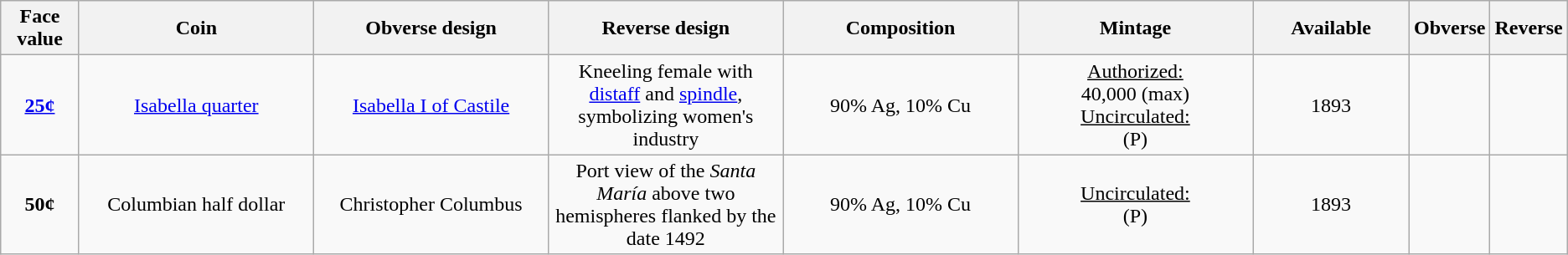<table class="wikitable">
<tr>
<th width="5%">Face value</th>
<th width="15%">Coin</th>
<th width="15%">Obverse design</th>
<th width="15%">Reverse design</th>
<th width="15%">Composition</th>
<th width="15%">Mintage</th>
<th width="10%">Available</th>
<th>Obverse</th>
<th>Reverse</th>
</tr>
<tr>
<td align="center"><strong><a href='#'>25¢</a></strong></td>
<td align="center"><a href='#'>Isabella quarter</a></td>
<td align="center"><a href='#'>Isabella I of Castile</a></td>
<td align="center">Kneeling female with <a href='#'>distaff</a> and <a href='#'>spindle</a>, symbolizing women's industry</td>
<td align="center">90% Ag, 10% Cu</td>
<td align="center"><u>Authorized:</u><br>40,000 (max)<br><u>Uncirculated:</u><br> (P)</td>
<td align="center">1893</td>
<td></td>
<td></td>
</tr>
<tr>
<td align="center"><strong>50¢</strong></td>
<td align="center">Columbian half dollar</td>
<td align="center">Christopher Columbus</td>
<td align="center">Port view of the <em>Santa María</em> above two hemispheres flanked by the date 1492</td>
<td align="center">90% Ag, 10% Cu</td>
<td align="center"><u>Uncirculated:</u><br> (P)</td>
<td align="center">1893</td>
<td></td>
<td></td>
</tr>
</table>
